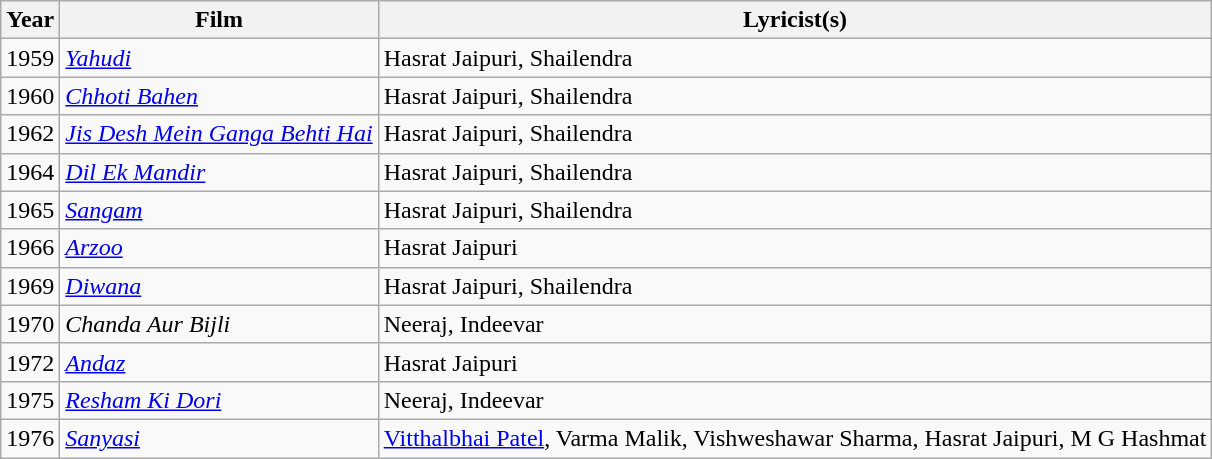<table class="wikitable sortable">
<tr>
<th>Year</th>
<th>Film</th>
<th>Lyricist(s)</th>
</tr>
<tr>
<td>1959</td>
<td><em><a href='#'>Yahudi</a></em></td>
<td>Hasrat Jaipuri, Shailendra</td>
</tr>
<tr>
<td>1960</td>
<td><em><a href='#'>Chhoti Bahen</a></em></td>
<td>Hasrat Jaipuri, Shailendra</td>
</tr>
<tr>
<td>1962</td>
<td><em><a href='#'>Jis Desh Mein Ganga Behti Hai</a></em></td>
<td>Hasrat Jaipuri, Shailendra</td>
</tr>
<tr>
<td>1964</td>
<td><em><a href='#'>Dil Ek Mandir</a></em></td>
<td>Hasrat Jaipuri, Shailendra</td>
</tr>
<tr>
<td>1965</td>
<td><em><a href='#'>Sangam</a></em></td>
<td>Hasrat Jaipuri, Shailendra</td>
</tr>
<tr>
<td>1966</td>
<td><em><a href='#'>Arzoo</a></em></td>
<td>Hasrat Jaipuri</td>
</tr>
<tr>
<td>1969</td>
<td><em><a href='#'>Diwana</a></em></td>
<td>Hasrat Jaipuri, Shailendra</td>
</tr>
<tr>
<td>1970</td>
<td><em>Chanda Aur Bijli</em></td>
<td>Neeraj, Indeevar</td>
</tr>
<tr>
<td>1972</td>
<td><em><a href='#'>Andaz</a></em></td>
<td>Hasrat Jaipuri</td>
</tr>
<tr>
<td>1975</td>
<td><em><a href='#'>Resham Ki Dori</a></em></td>
<td>Neeraj, Indeevar</td>
</tr>
<tr>
<td>1976</td>
<td><em><a href='#'>Sanyasi</a></em></td>
<td><a href='#'>Vitthalbhai Patel</a>, Varma Malik, Vishweshawar Sharma, Hasrat Jaipuri, M G Hashmat</td>
</tr>
</table>
